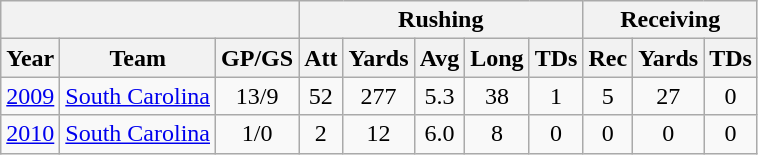<table class="wikitable" style="text-align:center;">
<tr>
<th colspan=3></th>
<th colspan=5>Rushing</th>
<th colspan=4>Receiving</th>
</tr>
<tr>
<th>Year</th>
<th>Team</th>
<th>GP/GS</th>
<th>Att</th>
<th>Yards</th>
<th>Avg</th>
<th>Long</th>
<th>TDs</th>
<th>Rec</th>
<th>Yards</th>
<th>TDs</th>
</tr>
<tr>
<td><a href='#'>2009</a></td>
<td><a href='#'>South Carolina</a></td>
<td>13/9</td>
<td>52</td>
<td>277</td>
<td>5.3</td>
<td>38</td>
<td>1</td>
<td>5</td>
<td>27</td>
<td>0</td>
</tr>
<tr>
<td><a href='#'>2010</a></td>
<td><a href='#'>South Carolina</a></td>
<td>1/0</td>
<td>2</td>
<td>12</td>
<td>6.0</td>
<td>8</td>
<td>0</td>
<td>0</td>
<td>0</td>
<td>0</td>
</tr>
</table>
